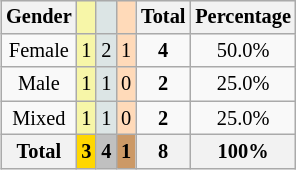<table class=wikitable style="font-size:85%; float:right; text-align:center">
<tr>
<th>Gender</th>
<td style="background:#F7F6A8"></td>
<td style="background:#DCE5E5"></td>
<td style="background:#FFDAB9"></td>
<th>Total</th>
<th>Percentage</th>
</tr>
<tr>
<td>Female</td>
<td style="background:#F7F6A8">1</td>
<td style="background:#DCE5E5">2</td>
<td style="background:#FFDAB9">1</td>
<td><strong>4</strong></td>
<td>50.0%</td>
</tr>
<tr>
<td>Male</td>
<td style="background:#F7F6A8">1</td>
<td style="background:#DCE5E5">1</td>
<td style="background:#FFDAB9">0</td>
<td><strong>2</strong></td>
<td>25.0%</td>
</tr>
<tr>
<td>Mixed</td>
<td style="background:#F7F6A8">1</td>
<td style="background:#DCE5E5">1</td>
<td style="background:#FFDAB9">0</td>
<td><strong>2</strong></td>
<td>25.0%</td>
</tr>
<tr>
<th>Total</th>
<th style=background:gold>3</th>
<th style=background:silver>4</th>
<th style=background:#c96>1</th>
<th>8</th>
<th>100%</th>
</tr>
</table>
